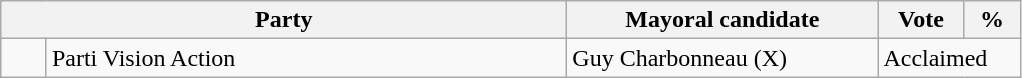<table class="wikitable">
<tr>
<th bgcolor="#DDDDFF" width="370px" colspan="2">Party</th>
<th bgcolor="#DDDDFF" width="200px">Mayoral candidate</th>
<th bgcolor="#DDDDFF" width="50px">Vote</th>
<th bgcolor="#DDDDFF" width="30px">%</th>
</tr>
<tr>
<td> </td>
<td>Parti Vision Action</td>
<td>Guy Charbonneau  (X)</td>
<td colspan="2">Acclaimed</td>
</tr>
</table>
